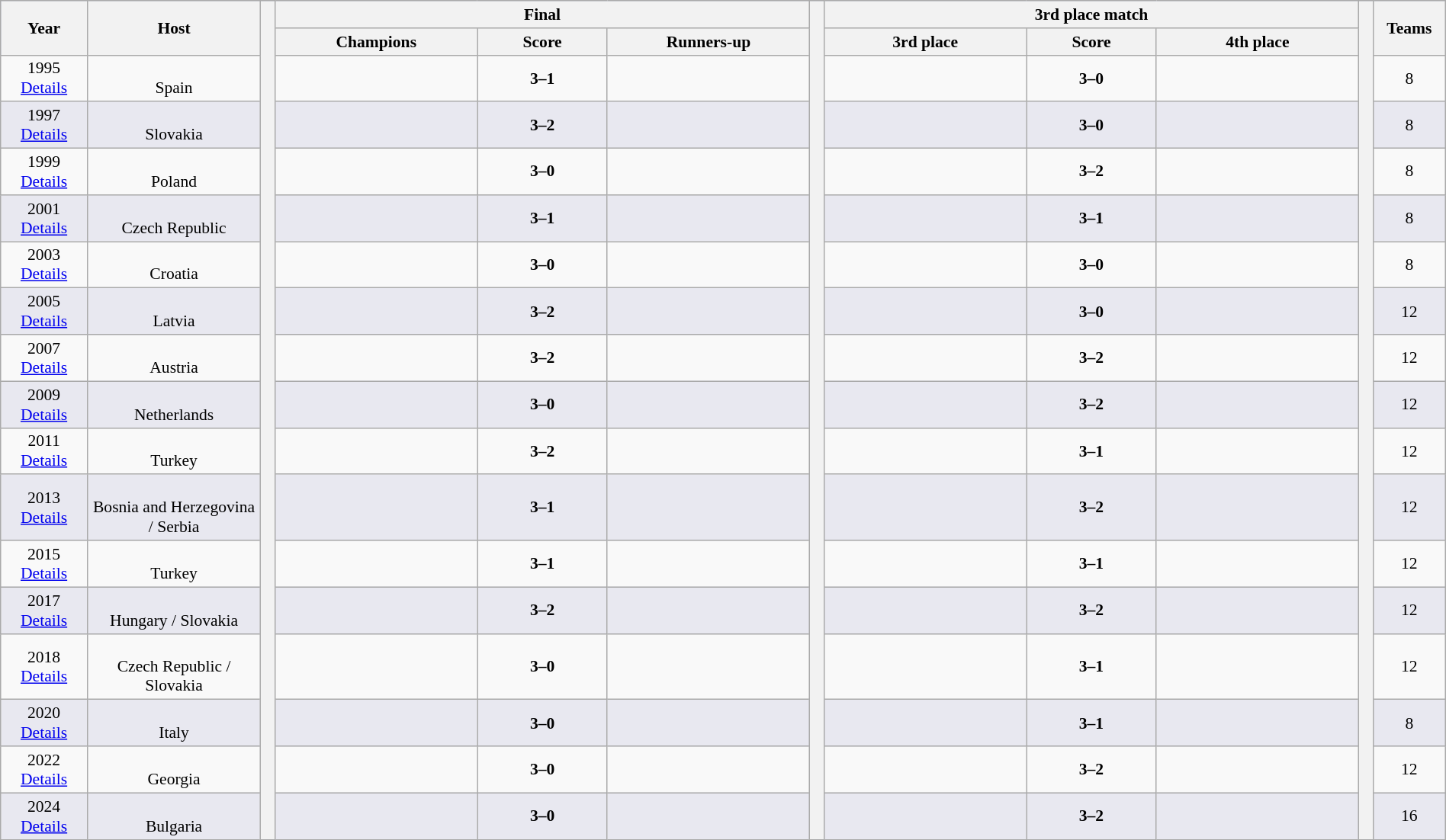<table class="wikitable" style="font-size:90%; width: 100%; text-align: center;">
<tr bgcolor=#c1d8ff>
<th rowspan=2 width=6%>Year</th>
<th rowspan=2 width=12%>Host</th>
<th width=1% rowspan=18 bgcolor=ffffff></th>
<th colspan=3>Final</th>
<th width=1% rowspan=18 bgcolor=ffffff></th>
<th colspan=3>3rd place match</th>
<th width=1% rowspan=18 bgcolor=#ffffff></th>
<th rowspan=2 width=5%>Teams</th>
</tr>
<tr bgcolor=#efefef>
<th width=14%>Champions</th>
<th width=9%>Score</th>
<th width=14%>Runners-up</th>
<th width=14%>3rd place</th>
<th width=9%>Score</th>
<th width=14%>4th place</th>
</tr>
<tr>
<td>1995<br><a href='#'>Details</a></td>
<td><br>Spain</td>
<td><strong></strong></td>
<td><strong>3–1</strong></td>
<td></td>
<td></td>
<td><strong>3–0</strong></td>
<td></td>
<td>8</td>
</tr>
<tr bgcolor=#E8E8F0>
<td>1997<br><a href='#'>Details</a></td>
<td><br>Slovakia</td>
<td><strong></strong></td>
<td><strong>3–2</strong></td>
<td></td>
<td></td>
<td><strong>3–0</strong></td>
<td></td>
<td>8</td>
</tr>
<tr>
<td>1999<br><a href='#'>Details</a></td>
<td><br>Poland</td>
<td><strong></strong></td>
<td><strong>3–0</strong></td>
<td></td>
<td></td>
<td><strong>3–2</strong></td>
<td></td>
<td>8</td>
</tr>
<tr bgcolor=#E8E8F0>
<td>2001<br><a href='#'>Details</a></td>
<td><br>Czech Republic</td>
<td><strong></strong></td>
<td><strong>3–1</strong></td>
<td></td>
<td></td>
<td><strong>3–1</strong></td>
<td></td>
<td>8</td>
</tr>
<tr>
<td>2003<br><a href='#'>Details</a></td>
<td><br>Croatia</td>
<td><strong></strong></td>
<td><strong>3–0</strong></td>
<td></td>
<td></td>
<td><strong>3–0</strong></td>
<td></td>
<td>8</td>
</tr>
<tr bgcolor=#E8E8F0>
<td>2005<br><a href='#'>Details</a></td>
<td><br>Latvia</td>
<td><strong></strong></td>
<td><strong>3–2</strong></td>
<td></td>
<td></td>
<td><strong>3–0</strong></td>
<td></td>
<td>12</td>
</tr>
<tr>
<td>2007<br><a href='#'>Details</a></td>
<td><br>Austria</td>
<td><strong></strong></td>
<td><strong>3–2</strong></td>
<td></td>
<td></td>
<td><strong>3–2</strong></td>
<td></td>
<td>12</td>
</tr>
<tr bgcolor=#E8E8F0>
<td>2009<br><a href='#'>Details</a></td>
<td><br>Netherlands</td>
<td><strong></strong></td>
<td><strong>3–0</strong></td>
<td></td>
<td></td>
<td><strong>3–2</strong></td>
<td></td>
<td>12</td>
</tr>
<tr>
<td>2011<br><a href='#'>Details</a></td>
<td><br>Turkey</td>
<td><strong></strong></td>
<td><strong>3–2</strong></td>
<td></td>
<td></td>
<td><strong>3–1</strong></td>
<td></td>
<td>12</td>
</tr>
<tr bgcolor=#E8E8F0>
<td>2013<br><a href='#'>Details</a></td>
<td> <br>Bosnia and Herzegovina / Serbia</td>
<td><strong></strong></td>
<td><strong>3–1</strong></td>
<td></td>
<td></td>
<td><strong>3–2</strong></td>
<td></td>
<td>12</td>
</tr>
<tr>
<td>2015<br><a href='#'>Details</a></td>
<td><br>Turkey</td>
<td><strong></strong></td>
<td><strong>3–1</strong></td>
<td></td>
<td></td>
<td><strong>3–1</strong></td>
<td></td>
<td>12</td>
</tr>
<tr bgcolor=#E8E8F0>
<td>2017<br><a href='#'>Details</a></td>
<td> <br>Hungary / Slovakia</td>
<td><strong></strong></td>
<td><strong>3–2</strong></td>
<td></td>
<td></td>
<td><strong>3–2</strong></td>
<td></td>
<td>12</td>
</tr>
<tr>
<td>2018<br><a href='#'>Details</a></td>
<td> <br>Czech Republic / Slovakia</td>
<td><strong></strong></td>
<td><strong>3–0</strong></td>
<td></td>
<td></td>
<td><strong>3–1</strong></td>
<td></td>
<td>12</td>
</tr>
<tr bgcolor=#E8E8F0>
<td>2020<br><a href='#'>Details</a></td>
<td><br>Italy</td>
<td><strong></strong></td>
<td><strong>3–0</strong></td>
<td></td>
<td></td>
<td><strong>3–1</strong></td>
<td></td>
<td>8</td>
</tr>
<tr>
<td>2022<br><a href='#'>Details</a></td>
<td><br>Georgia</td>
<td><strong></strong></td>
<td><strong>3–0</strong></td>
<td></td>
<td></td>
<td><strong>3–2</strong></td>
<td></td>
<td>12</td>
</tr>
<tr bgcolor=#E8E8F0>
<td>2024<br><a href='#'>Details</a></td>
<td><br>Bulgaria</td>
<td><strong></strong></td>
<td><strong>3–0</strong></td>
<td></td>
<td></td>
<td><strong>3–2</strong></td>
<td></td>
<td>16</td>
</tr>
</table>
